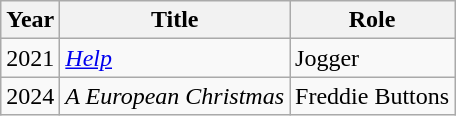<table class="wikitable">
<tr>
<th>Year</th>
<th>Title</th>
<th>Role</th>
</tr>
<tr>
<td>2021</td>
<td><em><a href='#'>Help</a></em></td>
<td>Jogger</td>
</tr>
<tr>
<td>2024</td>
<td><em>A European Christmas</em></td>
<td>Freddie Buttons</td>
</tr>
</table>
